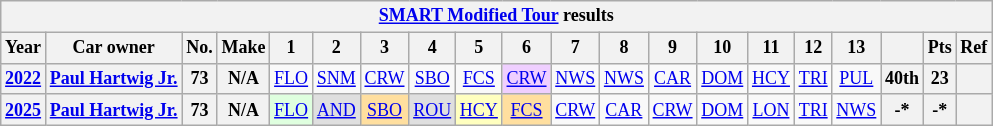<table class="wikitable" style="text-align:center; font-size:75%">
<tr>
<th colspan=38><a href='#'>SMART Modified Tour</a> results</th>
</tr>
<tr>
<th>Year</th>
<th>Car owner</th>
<th>No.</th>
<th>Make</th>
<th>1</th>
<th>2</th>
<th>3</th>
<th>4</th>
<th>5</th>
<th>6</th>
<th>7</th>
<th>8</th>
<th>9</th>
<th>10</th>
<th>11</th>
<th>12</th>
<th>13</th>
<th></th>
<th>Pts</th>
<th>Ref</th>
</tr>
<tr>
<th><a href='#'>2022</a></th>
<th><a href='#'>Paul Hartwig Jr.</a></th>
<th>73</th>
<th>N/A</th>
<td><a href='#'>FLO</a></td>
<td><a href='#'>SNM</a></td>
<td><a href='#'>CRW</a></td>
<td><a href='#'>SBO</a></td>
<td><a href='#'>FCS</a></td>
<td style="background:#EFCFFF;"><a href='#'>CRW</a><br></td>
<td><a href='#'>NWS</a></td>
<td><a href='#'>NWS</a></td>
<td><a href='#'>CAR</a></td>
<td><a href='#'>DOM</a></td>
<td><a href='#'>HCY</a></td>
<td><a href='#'>TRI</a></td>
<td><a href='#'>PUL</a></td>
<th>40th</th>
<th>23</th>
<th></th>
</tr>
<tr>
<th><a href='#'>2025</a></th>
<th><a href='#'>Paul Hartwig Jr.</a></th>
<th>73</th>
<th>N/A</th>
<td style="background:#DFFFDF;"><a href='#'>FLO</a><br></td>
<td style="background:#DFDFDF;"><a href='#'>AND</a><br></td>
<td style="background:#FFDF9F;"><a href='#'>SBO</a><br></td>
<td style="background:#DFDFDF;"><a href='#'>ROU</a><br></td>
<td style="background:#FFFFBF;"><a href='#'>HCY</a><br></td>
<td style="background:#FFDF9F;"><a href='#'>FCS</a><br></td>
<td><a href='#'>CRW</a></td>
<td><a href='#'>CAR</a></td>
<td><a href='#'>CRW</a></td>
<td><a href='#'>DOM</a></td>
<td><a href='#'>LON</a></td>
<td><a href='#'>TRI</a></td>
<td><a href='#'>NWS</a></td>
<th>-*</th>
<th>-*</th>
<th></th>
</tr>
</table>
